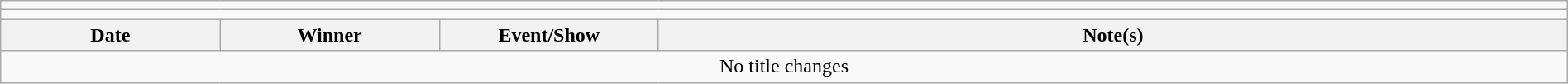<table class="wikitable" style="text-align:center; width:100%;">
<tr>
<td colspan="5"></td>
</tr>
<tr>
<td colspan="5"><strong></strong></td>
</tr>
<tr>
<th width="14%">Date</th>
<th width="14%">Winner</th>
<th width="14%">Event/Show</th>
<th width="58%">Note(s)</th>
</tr>
<tr>
<td colspan="4">No title changes</td>
</tr>
</table>
